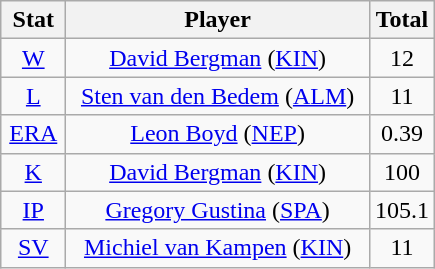<table class="wikitable" style="text-align:center;">
<tr>
<th width="15%">Stat</th>
<th>Player</th>
<th width="15%">Total</th>
</tr>
<tr>
<td><a href='#'>W</a></td>
<td><a href='#'>David Bergman</a> (<a href='#'>KIN</a>)</td>
<td>12</td>
</tr>
<tr>
<td><a href='#'>L</a></td>
<td><a href='#'>Sten van den Bedem</a> (<a href='#'>ALM</a>)</td>
<td>11</td>
</tr>
<tr>
<td><a href='#'>ERA</a></td>
<td><a href='#'>Leon Boyd</a> (<a href='#'>NEP</a>)</td>
<td>0.39</td>
</tr>
<tr>
<td><a href='#'>K</a></td>
<td><a href='#'>David Bergman</a> (<a href='#'>KIN</a>)</td>
<td>100</td>
</tr>
<tr>
<td><a href='#'>IP</a></td>
<td><a href='#'>Gregory Gustina</a> (<a href='#'>SPA</a>)</td>
<td>105.1</td>
</tr>
<tr>
<td><a href='#'>SV</a></td>
<td><a href='#'>Michiel van Kampen</a> (<a href='#'>KIN</a>)</td>
<td>11</td>
</tr>
</table>
